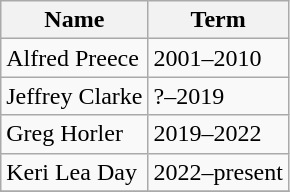<table class="wikitable">
<tr>
<th>Name</th>
<th>Term</th>
</tr>
<tr>
<td>Alfred Preece</td>
<td>2001–2010</td>
</tr>
<tr>
<td>Jeffrey Clarke</td>
<td>?–2019</td>
</tr>
<tr>
<td>Greg Horler</td>
<td>2019–2022</td>
</tr>
<tr>
<td>Keri Lea Day</td>
<td>2022–present</td>
</tr>
<tr>
</tr>
</table>
